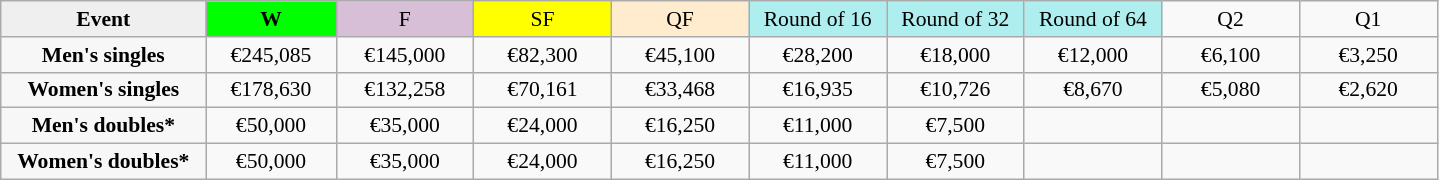<table class=wikitable style=font-size:90%;text-align:center>
<tr>
<td width=130 bgcolor=efefef><strong>Event</strong></td>
<td width=80 bgcolor=lime><strong>W</strong></td>
<td width=85 bgcolor=thistle>F</td>
<td width=85 bgcolor=ffff00>SF</td>
<td width=85 bgcolor=ffebcd>QF</td>
<td width=85 bgcolor=afeeee>Round of 16</td>
<td width=85 bgcolor=afeeee>Round of 32</td>
<td width=85 bgcolor=afeeee>Round of 64</td>
<td width=85>Q2</td>
<td width=85>Q1</td>
</tr>
<tr>
<th style=background:#f7f7f7>Men's singles</th>
<td>€245,085</td>
<td>€145,000</td>
<td>€82,300</td>
<td>€45,100</td>
<td>€28,200</td>
<td>€18,000</td>
<td>€12,000</td>
<td>€6,100</td>
<td>€3,250</td>
</tr>
<tr>
<th style=background:#f7f7f7>Women's singles</th>
<td>€178,630</td>
<td>€132,258</td>
<td>€70,161</td>
<td>€33,468</td>
<td>€16,935</td>
<td>€10,726</td>
<td>€8,670</td>
<td>€5,080</td>
<td>€2,620</td>
</tr>
<tr>
<th style=background:#f7f7f7>Men's doubles*</th>
<td>€50,000</td>
<td>€35,000</td>
<td>€24,000</td>
<td>€16,250</td>
<td>€11,000</td>
<td>€7,500</td>
<td></td>
<td></td>
<td></td>
</tr>
<tr>
<th style=background:#f7f7f7>Women's doubles*</th>
<td>€50,000</td>
<td>€35,000</td>
<td>€24,000</td>
<td>€16,250</td>
<td>€11,000</td>
<td>€7,500</td>
<td></td>
<td></td>
<td></td>
</tr>
</table>
